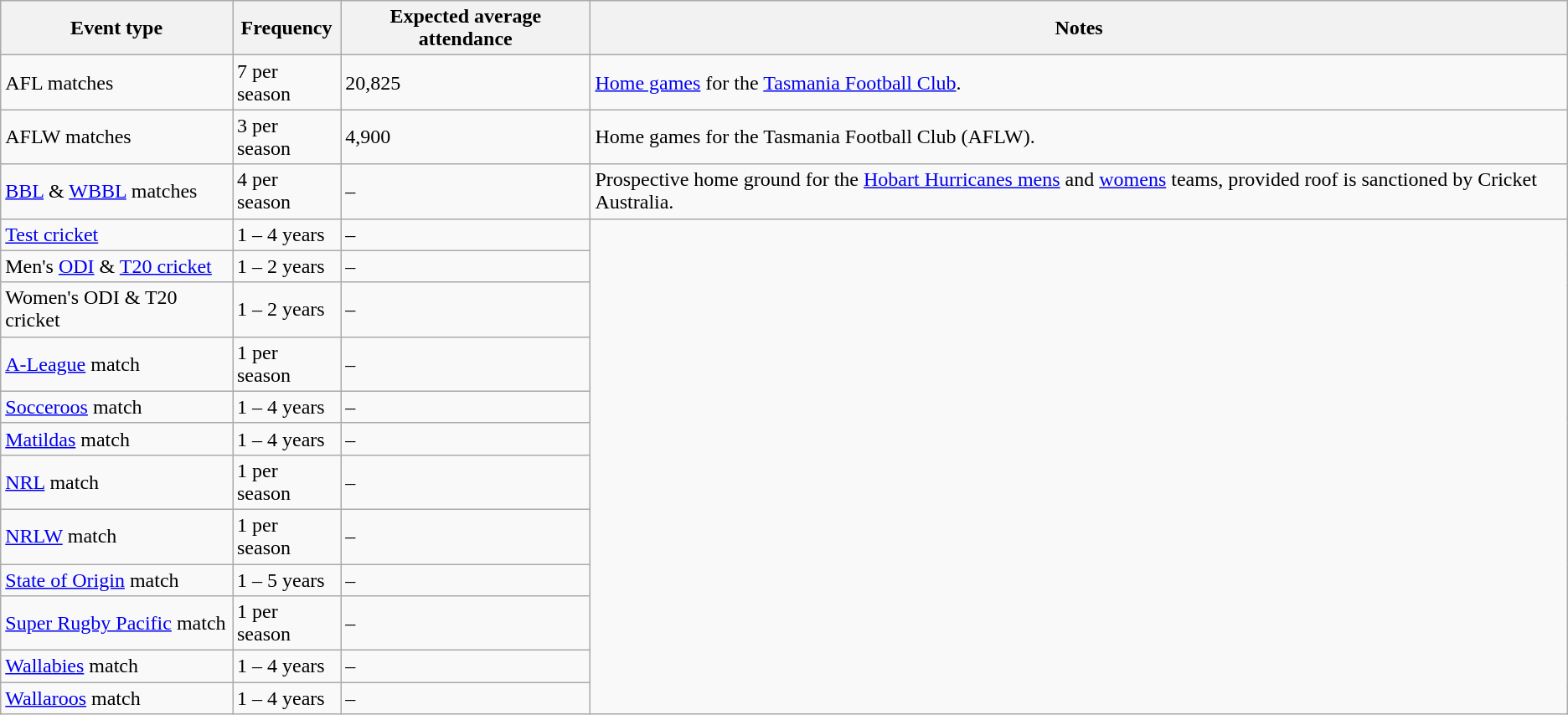<table class="wikitable sortable">
<tr>
<th>Event type</th>
<th>Frequency</th>
<th>Expected average attendance</th>
<th>Notes</th>
</tr>
<tr>
<td>AFL matches</td>
<td>7 per season</td>
<td>20,825</td>
<td><a href='#'>Home games</a> for the <a href='#'>Tasmania Football Club</a>.</td>
</tr>
<tr>
<td>AFLW matches</td>
<td>3 per season</td>
<td>4,900</td>
<td>Home games for the Tasmania Football Club (AFLW).</td>
</tr>
<tr>
<td><a href='#'>BBL</a> & <a href='#'>WBBL</a> matches</td>
<td>4 per season</td>
<td>–</td>
<td>Prospective home ground for the <a href='#'>Hobart Hurricanes mens</a> and <a href='#'>womens</a> teams, provided roof is sanctioned by Cricket Australia.</td>
</tr>
<tr>
<td><a href='#'>Test cricket</a></td>
<td>1 – 4 years</td>
<td>–</td>
</tr>
<tr>
<td>Men's <a href='#'>ODI</a> & <a href='#'>T20 cricket</a></td>
<td>1 – 2 years</td>
<td>–</td>
</tr>
<tr>
<td>Women's ODI & T20 cricket</td>
<td>1 – 2 years</td>
<td>–</td>
</tr>
<tr>
<td><a href='#'>A-League</a> match</td>
<td>1 per season</td>
<td>–</td>
</tr>
<tr>
<td><a href='#'>Socceroos</a> match</td>
<td>1 – 4 years</td>
<td>–</td>
</tr>
<tr>
<td><a href='#'>Matildas</a> match</td>
<td>1 – 4 years</td>
<td>–</td>
</tr>
<tr>
<td><a href='#'>NRL</a> match</td>
<td>1 per season</td>
<td>–</td>
</tr>
<tr>
<td><a href='#'>NRLW</a> match</td>
<td>1 per season</td>
<td>–</td>
</tr>
<tr>
<td><a href='#'>State of Origin</a> match</td>
<td>1 – 5 years</td>
<td>–</td>
</tr>
<tr>
<td><a href='#'>Super Rugby Pacific</a> match</td>
<td>1 per season</td>
<td>–</td>
</tr>
<tr>
<td><a href='#'>Wallabies</a> match</td>
<td>1 – 4 years</td>
<td>–</td>
</tr>
<tr>
<td><a href='#'>Wallaroos</a> match</td>
<td>1 – 4 years</td>
<td>–</td>
</tr>
</table>
